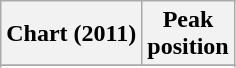<table class="wikitable sortable plainrowheaders" style="text-align:center">
<tr>
<th scope="col">Chart (2011)</th>
<th scope="col">Peak<br>position</th>
</tr>
<tr>
</tr>
<tr>
</tr>
</table>
